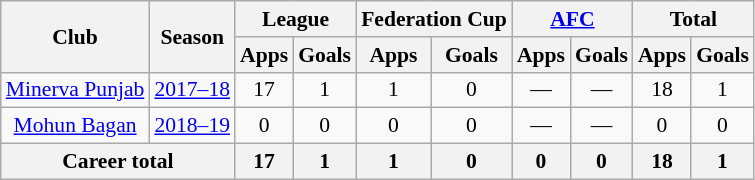<table class="wikitable" style="font-size:90%; text-align:center;">
<tr>
<th rowspan="2">Club</th>
<th rowspan="2">Season</th>
<th colspan="2">League</th>
<th colspan="2">Federation Cup</th>
<th colspan="2"><a href='#'>AFC</a></th>
<th colspan="2">Total</th>
</tr>
<tr>
<th>Apps</th>
<th>Goals</th>
<th>Apps</th>
<th>Goals</th>
<th>Apps</th>
<th>Goals</th>
<th>Apps</th>
<th>Goals</th>
</tr>
<tr>
<td rowspan="1"><a href='#'>Minerva Punjab</a></td>
<td><a href='#'>2017–18</a></td>
<td>17</td>
<td>1</td>
<td>1</td>
<td>0</td>
<td>—</td>
<td>—</td>
<td>18</td>
<td>1</td>
</tr>
<tr>
<td rowspan="1"><a href='#'>Mohun Bagan</a></td>
<td><a href='#'>2018–19</a></td>
<td>0</td>
<td>0</td>
<td>0</td>
<td>0</td>
<td>—</td>
<td>—</td>
<td>0</td>
<td>0</td>
</tr>
<tr>
<th colspan="2">Career total</th>
<th>17</th>
<th>1</th>
<th>1</th>
<th>0</th>
<th>0</th>
<th>0</th>
<th>18</th>
<th>1</th>
</tr>
</table>
